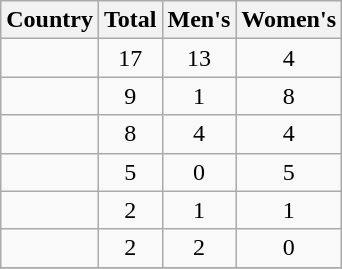<table class="wikitable sortable" style="text-align:center">
<tr>
<th>Country</th>
<th>Total</th>
<th>Men's</th>
<th>Women's</th>
</tr>
<tr>
<td align=left></td>
<td>17</td>
<td>13</td>
<td>4</td>
</tr>
<tr>
<td align=left></td>
<td>9</td>
<td>1</td>
<td>8</td>
</tr>
<tr>
<td align=left></td>
<td>8</td>
<td>4</td>
<td>4</td>
</tr>
<tr>
<td align=left></td>
<td>5</td>
<td>0</td>
<td>5</td>
</tr>
<tr>
<td align=left></td>
<td>2</td>
<td>1</td>
<td>1</td>
</tr>
<tr>
<td align=left></td>
<td>2</td>
<td>2</td>
<td>0</td>
</tr>
<tr>
</tr>
</table>
